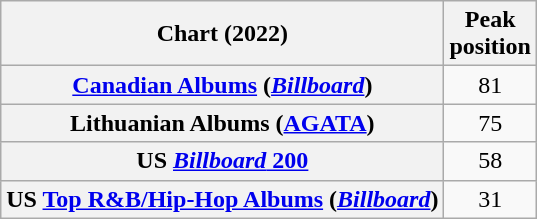<table class="wikitable sortable plainrowheaders" style="text-align:center">
<tr>
<th scope="col">Chart (2022)</th>
<th scope="col">Peak<br>position</th>
</tr>
<tr>
<th scope="row"><a href='#'>Canadian Albums</a> (<em><a href='#'>Billboard</a></em>)</th>
<td>81</td>
</tr>
<tr>
<th scope="row">Lithuanian Albums (<a href='#'>AGATA</a>)</th>
<td>75</td>
</tr>
<tr>
<th scope="row">US <a href='#'><em>Billboard</em> 200</a></th>
<td>58</td>
</tr>
<tr>
<th scope="row">US <a href='#'>Top R&B/Hip-Hop Albums</a> (<em><a href='#'>Billboard</a></em>)</th>
<td>31</td>
</tr>
</table>
